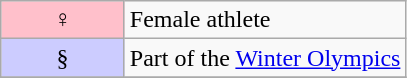<table class="wikitable">
<tr>
<td width="75px" bgcolor="#FFC0CB" align="center">♀</td>
<td>Female athlete</td>
</tr>
<tr>
<td width="75px" bgcolor="ccccff" align="center">§</td>
<td>Part of the <a href='#'>Winter Olympics</a></td>
</tr>
<tr>
</tr>
</table>
